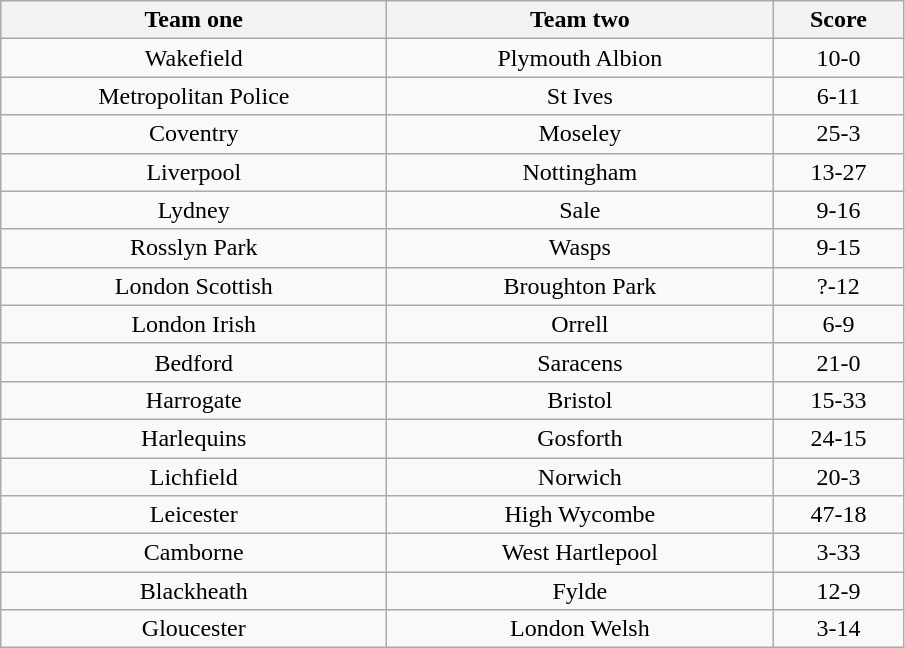<table class="wikitable" style="text-align: center">
<tr>
<th width=250>Team one</th>
<th width=250>Team two</th>
<th width=80>Score</th>
</tr>
<tr>
<td>Wakefield</td>
<td>Plymouth Albion</td>
<td>10-0</td>
</tr>
<tr>
<td>Metropolitan Police</td>
<td>St Ives</td>
<td>6-11</td>
</tr>
<tr>
<td>Coventry</td>
<td>Moseley</td>
<td>25-3</td>
</tr>
<tr>
<td>Liverpool</td>
<td>Nottingham</td>
<td>13-27</td>
</tr>
<tr>
<td>Lydney</td>
<td>Sale</td>
<td>9-16</td>
</tr>
<tr>
<td>Rosslyn Park</td>
<td>Wasps</td>
<td>9-15</td>
</tr>
<tr>
<td>London Scottish</td>
<td>Broughton Park</td>
<td>?-12</td>
</tr>
<tr>
<td>London Irish</td>
<td>Orrell</td>
<td>6-9</td>
</tr>
<tr>
<td>Bedford</td>
<td>Saracens</td>
<td>21-0</td>
</tr>
<tr>
<td>Harrogate</td>
<td>Bristol</td>
<td>15-33</td>
</tr>
<tr>
<td>Harlequins</td>
<td>Gosforth</td>
<td>24-15</td>
</tr>
<tr>
<td>Lichfield</td>
<td>Norwich</td>
<td>20-3</td>
</tr>
<tr>
<td>Leicester</td>
<td>High Wycombe</td>
<td>47-18</td>
</tr>
<tr>
<td>Camborne</td>
<td>West Hartlepool</td>
<td>3-33</td>
</tr>
<tr>
<td>Blackheath</td>
<td>Fylde</td>
<td>12-9</td>
</tr>
<tr>
<td>Gloucester</td>
<td>London Welsh</td>
<td>3-14</td>
</tr>
</table>
